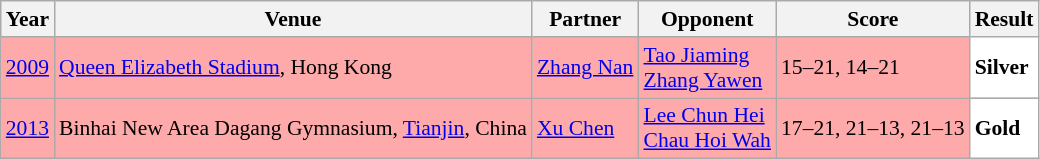<table class="sortable wikitable" style="font-size: 90%;">
<tr>
<th>Year</th>
<th>Venue</th>
<th>Partner</th>
<th>Opponent</th>
<th>Score</th>
<th>Result</th>
</tr>
<tr style="background:#FFAAAA">
<td align="center"><a href='#'>2009</a></td>
<td align="left"><a href='#'>Queen Elizabeth Stadium</a>, Hong Kong</td>
<td align="left"> <a href='#'>Zhang Nan</a></td>
<td align="left"> <a href='#'>Tao Jiaming</a><br> <a href='#'>Zhang Yawen</a></td>
<td align="left">15–21, 14–21</td>
<td style="text-align:left; background:white"> <strong>Silver</strong></td>
</tr>
<tr style="background:#FFAAAA">
<td align="center"><a href='#'>2013</a></td>
<td align="left">Binhai New Area Dagang Gymnasium, <a href='#'>Tianjin</a>, China</td>
<td align="left"> <a href='#'>Xu Chen</a></td>
<td align="left"> <a href='#'>Lee Chun Hei</a><br> <a href='#'>Chau Hoi Wah</a></td>
<td align="left">17–21, 21–13, 21–13</td>
<td style="text-align:left; background:white"> <strong>Gold</strong></td>
</tr>
</table>
